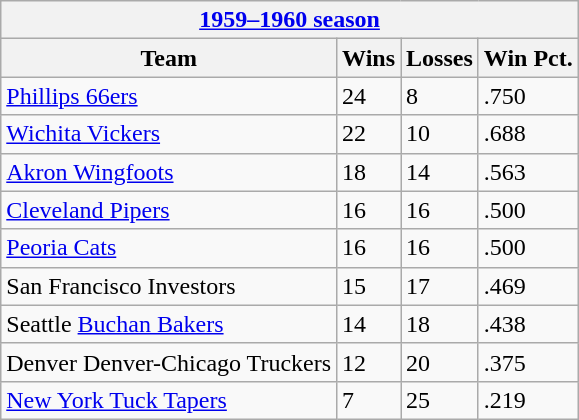<table class="wikitable">
<tr>
<th colspan="4"><a href='#'>1959–1960 season</a></th>
</tr>
<tr>
<th>Team</th>
<th>Wins</th>
<th>Losses</th>
<th>Win Pct.</th>
</tr>
<tr>
<td><a href='#'>Phillips 66ers</a></td>
<td>24</td>
<td>8</td>
<td>.750</td>
</tr>
<tr>
<td><a href='#'>Wichita Vickers</a></td>
<td>22</td>
<td>10</td>
<td>.688</td>
</tr>
<tr>
<td><a href='#'>Akron Wingfoots</a></td>
<td>18</td>
<td>14</td>
<td>.563</td>
</tr>
<tr>
<td><a href='#'>Cleveland Pipers</a></td>
<td>16</td>
<td>16</td>
<td>.500</td>
</tr>
<tr>
<td><a href='#'>Peoria Cats</a></td>
<td>16</td>
<td>16</td>
<td>.500</td>
</tr>
<tr>
<td>San Francisco Investors</td>
<td>15</td>
<td>17</td>
<td>.469</td>
</tr>
<tr>
<td>Seattle <a href='#'>Buchan Bakers</a></td>
<td>14</td>
<td>18</td>
<td>.438</td>
</tr>
<tr>
<td>Denver Denver-Chicago Truckers</td>
<td>12</td>
<td>20</td>
<td>.375</td>
</tr>
<tr>
<td><a href='#'>New York Tuck Tapers</a></td>
<td>7</td>
<td>25</td>
<td>.219</td>
</tr>
</table>
